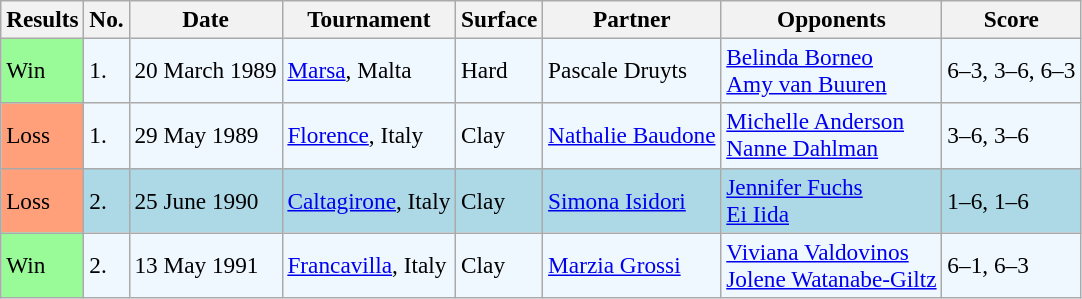<table class="sortable wikitable" style=font-size:97%>
<tr>
<th>Results</th>
<th>No.</th>
<th>Date</th>
<th>Tournament</th>
<th>Surface</th>
<th>Partner</th>
<th>Opponents</th>
<th>Score</th>
</tr>
<tr style="background:#f0f8ff;">
<td style="background:#98fb98;">Win</td>
<td>1.</td>
<td>20 March 1989</td>
<td><a href='#'>Marsa</a>, Malta</td>
<td>Hard</td>
<td> Pascale Druyts</td>
<td> <a href='#'>Belinda Borneo</a> <br>  <a href='#'>Amy van Buuren</a></td>
<td>6–3, 3–6, 6–3</td>
</tr>
<tr style="background:#f0f8ff;">
<td style="background:#ffa07a;">Loss</td>
<td>1.</td>
<td>29 May 1989</td>
<td><a href='#'>Florence</a>, Italy</td>
<td>Clay</td>
<td> <a href='#'>Nathalie Baudone</a></td>
<td> <a href='#'>Michelle Anderson</a> <br>  <a href='#'>Nanne Dahlman</a></td>
<td>3–6, 3–6</td>
</tr>
<tr bgcolor="lightblue">
<td style="background:#ffa07a;">Loss</td>
<td>2.</td>
<td>25 June 1990</td>
<td><a href='#'>Caltagirone</a>, Italy</td>
<td>Clay</td>
<td> <a href='#'>Simona Isidori</a></td>
<td> <a href='#'>Jennifer Fuchs</a> <br>  <a href='#'>Ei Iida</a></td>
<td>1–6, 1–6</td>
</tr>
<tr style="background:#f0f8ff;">
<td style="background:#98fb98;">Win</td>
<td>2.</td>
<td>13 May 1991</td>
<td><a href='#'>Francavilla</a>, Italy</td>
<td>Clay</td>
<td> <a href='#'>Marzia Grossi</a></td>
<td> <a href='#'>Viviana Valdovinos</a> <br>  <a href='#'>Jolene Watanabe-Giltz</a></td>
<td>6–1, 6–3</td>
</tr>
</table>
